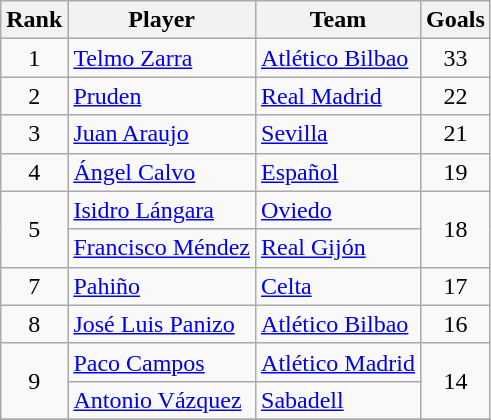<table class="wikitable">
<tr>
<th>Rank</th>
<th>Player</th>
<th>Team</th>
<th>Goals</th>
</tr>
<tr>
<td align=center>1</td>
<td> <a href='#'>Telmo Zarra</a></td>
<td><a href='#'>Atlético Bilbao</a></td>
<td align=center>33</td>
</tr>
<tr>
<td align=center>2</td>
<td> <a href='#'>Pruden</a></td>
<td><a href='#'>Real Madrid</a></td>
<td align=center>22</td>
</tr>
<tr>
<td align=center>3</td>
<td> <a href='#'>Juan Araujo</a></td>
<td><a href='#'>Sevilla</a></td>
<td align=center>21</td>
</tr>
<tr>
<td align=center>4</td>
<td> <a href='#'>Ángel Calvo</a></td>
<td><a href='#'>Español</a></td>
<td align=center>19</td>
</tr>
<tr>
<td rowspan=2 align=center>5</td>
<td> <a href='#'>Isidro Lángara</a></td>
<td><a href='#'>Oviedo</a></td>
<td rowspan=2 align=center>18</td>
</tr>
<tr>
<td> <a href='#'>Francisco Méndez</a></td>
<td><a href='#'>Real Gijón</a></td>
</tr>
<tr>
<td align=center>7</td>
<td> <a href='#'>Pahiño</a></td>
<td><a href='#'>Celta</a></td>
<td align=center>17</td>
</tr>
<tr>
<td align=center>8</td>
<td> <a href='#'>José Luis Panizo</a></td>
<td><a href='#'>Atlético Bilbao</a></td>
<td align=center>16</td>
</tr>
<tr>
<td rowspan=2 align=center>9</td>
<td> <a href='#'>Paco Campos</a></td>
<td><a href='#'>Atlético Madrid</a></td>
<td rowspan=2 align=center>14</td>
</tr>
<tr>
<td> <a href='#'>Antonio Vázquez</a></td>
<td><a href='#'>Sabadell</a></td>
</tr>
<tr>
</tr>
</table>
